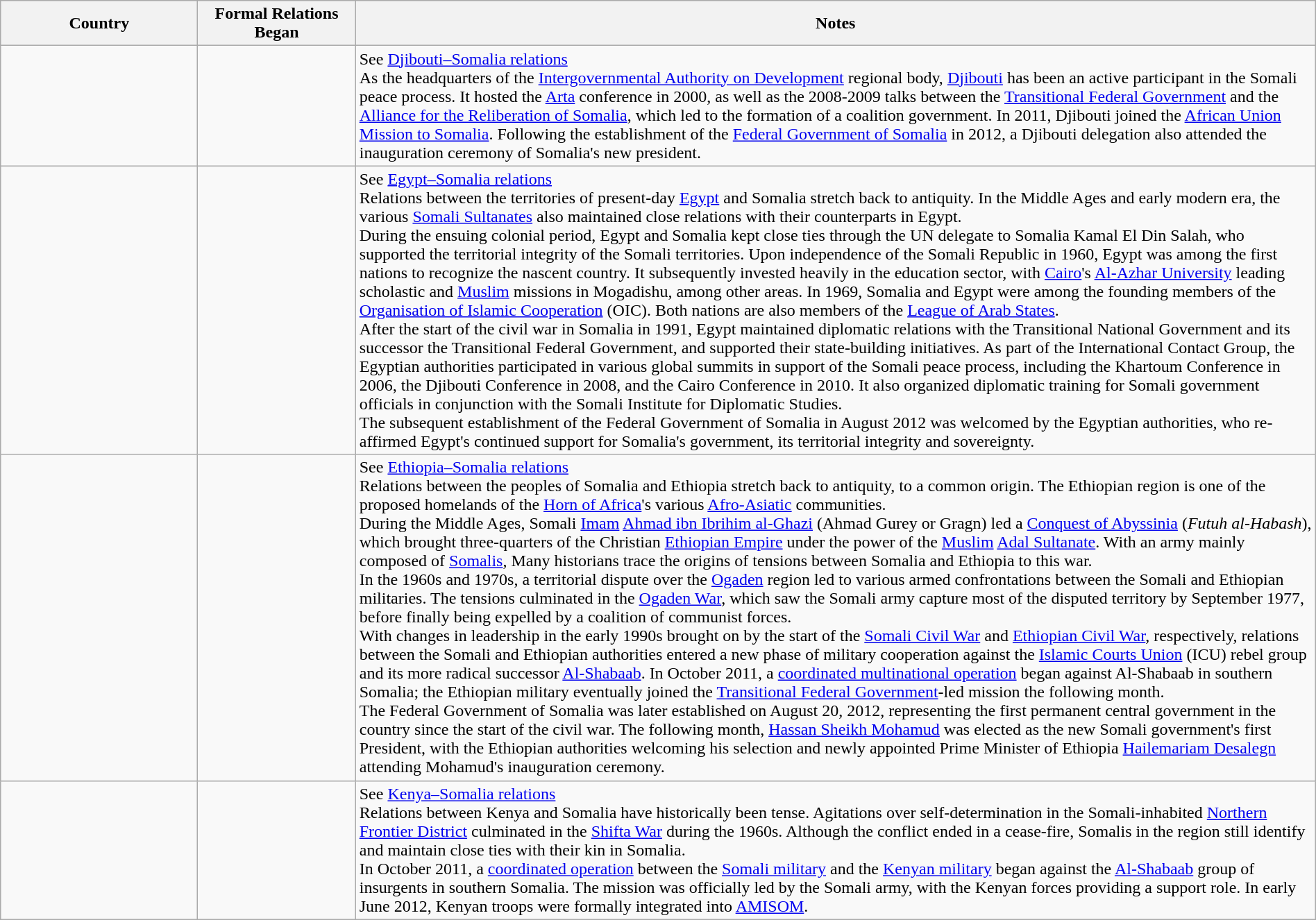<table class="wikitable sortable" style="width:100%; margin:auto;">
<tr>
<th style="width:15%;">Country</th>
<th style="width:12%;">Formal Relations Began</th>
<th>Notes</th>
</tr>
<tr valign="top">
<td></td>
<td></td>
<td>See <a href='#'>Djibouti–Somalia relations</a><br>As the headquarters of the <a href='#'>Intergovernmental Authority on Development</a> regional body, <a href='#'>Djibouti</a> has been an active participant in the Somali peace process. It hosted the <a href='#'>Arta</a> conference in 2000, as well as the 2008-2009 talks between the <a href='#'>Transitional Federal Government</a> and the <a href='#'>Alliance for the Reliberation of Somalia</a>, which led to the formation of a coalition government. In 2011, Djibouti joined the <a href='#'>African Union Mission to Somalia</a>. Following the establishment of the <a href='#'>Federal Government of Somalia</a> in 2012, a Djibouti delegation also attended the inauguration ceremony of Somalia's new president.</td>
</tr>
<tr valign="top">
<td></td>
<td></td>
<td>See <a href='#'>Egypt–Somalia relations</a><br>Relations between the territories of present-day <a href='#'>Egypt</a> and Somalia stretch back to antiquity. In the Middle Ages and early modern era, the various <a href='#'>Somali Sultanates</a> also maintained close relations with their counterparts in Egypt.<br>During the ensuing colonial period, Egypt and Somalia kept close ties through the UN delegate to Somalia Kamal El Din Salah, who supported the territorial integrity of the Somali territories. Upon independence of the Somali Republic in 1960, Egypt was among the first nations to recognize the nascent country. It subsequently invested heavily in the education sector, with <a href='#'>Cairo</a>'s <a href='#'>Al-Azhar University</a> leading scholastic and <a href='#'>Muslim</a> missions in Mogadishu, among other areas. In 1969, Somalia and Egypt were among the founding members of the <a href='#'>Organisation of Islamic Cooperation</a> (OIC). Both nations are also members of the <a href='#'>League of Arab States</a>.<br>After the start of the civil war in Somalia in 1991, Egypt maintained diplomatic relations with the Transitional National Government and its successor the Transitional Federal Government, and supported their state-building initiatives. As part of the International Contact Group, the Egyptian authorities participated in various global summits in support of the Somali peace process, including the Khartoum Conference in 2006, the Djibouti Conference in 2008, and the Cairo Conference in 2010. It also organized diplomatic training for Somali government officials in conjunction with the Somali Institute for Diplomatic Studies.<br>The subsequent establishment of the Federal Government of Somalia in August 2012 was welcomed by the Egyptian authorities, who re-affirmed Egypt's continued support for Somalia's government, its territorial integrity and sovereignty.</td>
</tr>
<tr valign="top">
<td></td>
<td></td>
<td>See <a href='#'>Ethiopia–Somalia relations</a><br>Relations between the peoples of Somalia and Ethiopia stretch back to antiquity, to a common origin. The Ethiopian region is one of the proposed homelands of the <a href='#'>Horn of Africa</a>'s various <a href='#'>Afro-Asiatic</a> communities.<br>During the Middle Ages, Somali <a href='#'>Imam</a> <a href='#'>Ahmad ibn Ibrihim al-Ghazi</a> (Ahmad Gurey or Gragn) led a <a href='#'>Conquest of Abyssinia</a> (<em>Futuh al-Habash</em>), which brought three-quarters of the Christian <a href='#'>Ethiopian Empire</a> under the power of the <a href='#'>Muslim</a> <a href='#'>Adal Sultanate</a>. With an army mainly composed of <a href='#'>Somalis</a>, Many historians trace the origins of tensions between Somalia and Ethiopia to this war.<br>In the 1960s and 1970s, a territorial dispute over the <a href='#'>Ogaden</a> region led to various armed confrontations between the Somali and Ethiopian militaries. The tensions culminated in the <a href='#'>Ogaden War</a>, which saw the Somali army capture most of the disputed territory by September 1977, before finally being expelled by a coalition of communist forces.<br>With changes in leadership in the early 1990s brought on by the start of the <a href='#'>Somali Civil War</a> and <a href='#'>Ethiopian Civil War</a>, respectively, relations between the Somali and Ethiopian authorities entered a new phase of military cooperation against the <a href='#'>Islamic Courts Union</a> (ICU) rebel group and its more radical successor <a href='#'>Al-Shabaab</a>. In October 2011, a <a href='#'>coordinated multinational operation</a> began against Al-Shabaab in southern Somalia; the Ethiopian military eventually joined the <a href='#'>Transitional Federal Government</a>-led mission the following month.<br>The Federal Government of Somalia was later established on August 20, 2012, representing the first permanent central government in the country since the start of the civil war. The following month, <a href='#'>Hassan Sheikh Mohamud</a> was elected as the new Somali government's first President, with the Ethiopian authorities welcoming his selection and newly appointed Prime Minister of Ethiopia <a href='#'>Hailemariam Desalegn</a> attending Mohamud's inauguration ceremony.</td>
</tr>
<tr valign="top">
<td></td>
<td></td>
<td>See <a href='#'>Kenya–Somalia relations</a><br>Relations between Kenya and Somalia have historically been tense. Agitations over self-determination in the Somali-inhabited <a href='#'>Northern Frontier District</a> culminated in the <a href='#'>Shifta War</a> during the 1960s. Although the conflict ended in a cease-fire, Somalis in the region still identify and maintain close ties with their kin in Somalia.<br>In October 2011, a <a href='#'>coordinated operation</a> between the <a href='#'>Somali military</a> and the <a href='#'>Kenyan military</a> began against the <a href='#'>Al-Shabaab</a> group of insurgents in southern Somalia. The mission was officially led by the Somali army, with the Kenyan forces providing a support role. In early June 2012, Kenyan troops were formally integrated into <a href='#'>AMISOM</a>.</td>
</tr>
</table>
